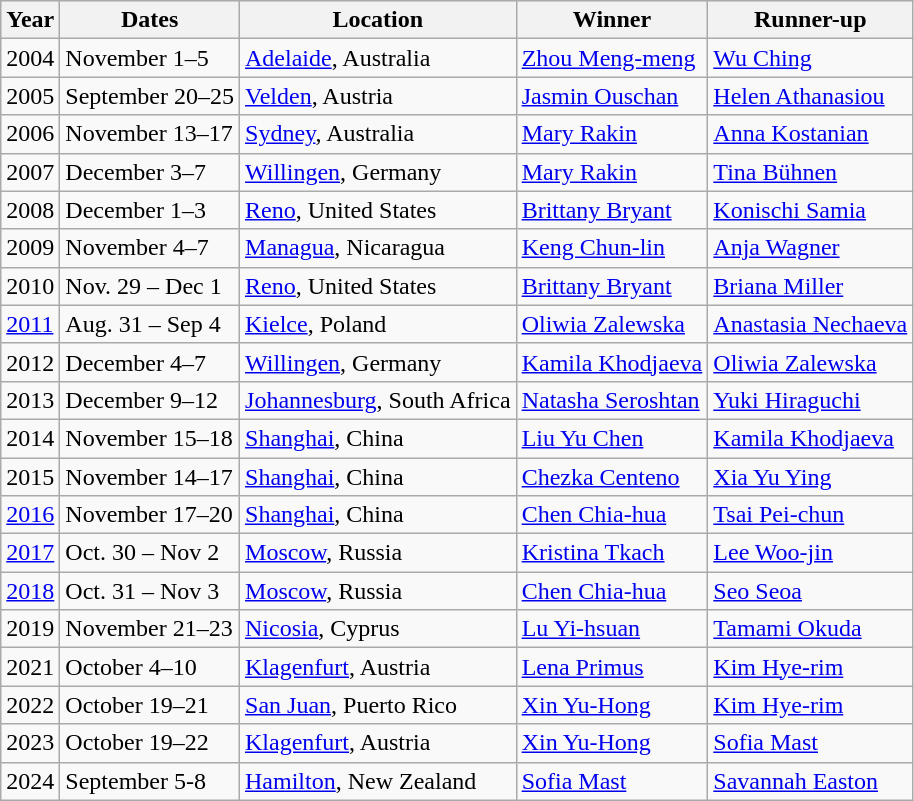<table class="wikitable sortable">
<tr bgcolor="#efefef">
<th>Year</th>
<th>Dates</th>
<th>Location</th>
<th>Winner</th>
<th>Runner-up</th>
</tr>
<tr>
<td>2004</td>
<td>November 1–5</td>
<td><a href='#'>Adelaide</a>, Australia</td>
<td> <a href='#'>Zhou Meng-meng</a></td>
<td> <a href='#'>Wu Ching</a></td>
</tr>
<tr>
<td>2005</td>
<td>September 20–25</td>
<td><a href='#'>Velden</a>, Austria</td>
<td> <a href='#'>Jasmin Ouschan</a></td>
<td> <a href='#'>Helen Athanasiou</a></td>
</tr>
<tr>
<td>2006</td>
<td>November 13–17</td>
<td><a href='#'>Sydney</a>, Australia</td>
<td> <a href='#'>Mary Rakin</a></td>
<td> <a href='#'>Anna Kostanian</a></td>
</tr>
<tr>
<td>2007</td>
<td>December 3–7</td>
<td><a href='#'>Willingen</a>, Germany</td>
<td> <a href='#'>Mary Rakin</a> </td>
<td> <a href='#'>Tina Bühnen</a></td>
</tr>
<tr>
<td>2008</td>
<td>December 1–3</td>
<td><a href='#'>Reno</a>, United States</td>
<td> <a href='#'>Brittany Bryant</a></td>
<td> <a href='#'>Konischi Samia</a></td>
</tr>
<tr>
<td>2009</td>
<td>November 4–7</td>
<td><a href='#'>Managua</a>, Nicaragua</td>
<td> <a href='#'>Keng Chun-lin</a></td>
<td> <a href='#'>Anja Wagner</a></td>
</tr>
<tr>
<td>2010</td>
<td>Nov. 29 – Dec 1</td>
<td><a href='#'>Reno</a>, United States</td>
<td> <a href='#'>Brittany Bryant</a> </td>
<td> <a href='#'>Briana Miller</a></td>
</tr>
<tr>
<td><a href='#'>2011</a></td>
<td>Aug. 31 – Sep 4</td>
<td><a href='#'>Kielce</a>, Poland</td>
<td> <a href='#'>Oliwia Zalewska</a></td>
<td> <a href='#'>Anastasia Nechaeva</a></td>
</tr>
<tr>
<td>2012</td>
<td>December 4–7</td>
<td><a href='#'>Willingen</a>, Germany</td>
<td> <a href='#'>Kamila Khodjaeva</a></td>
<td> <a href='#'>Oliwia Zalewska</a></td>
</tr>
<tr>
<td>2013</td>
<td>December 9–12</td>
<td><a href='#'>Johannesburg</a>, South Africa</td>
<td> <a href='#'>Natasha Seroshtan</a></td>
<td> <a href='#'>Yuki Hiraguchi</a></td>
</tr>
<tr>
<td>2014</td>
<td>November 15–18</td>
<td><a href='#'>Shanghai</a>, China</td>
<td> <a href='#'>Liu Yu Chen</a></td>
<td> <a href='#'>Kamila Khodjaeva</a></td>
</tr>
<tr>
<td>2015</td>
<td>November 14–17</td>
<td><a href='#'>Shanghai</a>, China</td>
<td> <a href='#'>Chezka Centeno</a></td>
<td> <a href='#'>Xia Yu Ying</a></td>
</tr>
<tr>
<td><a href='#'>2016</a></td>
<td>November 17–20</td>
<td><a href='#'>Shanghai</a>, China</td>
<td> <a href='#'>Chen Chia-hua</a></td>
<td> <a href='#'>Tsai Pei-chun</a></td>
</tr>
<tr>
<td><a href='#'>2017</a></td>
<td>Oct. 30 – Nov 2</td>
<td><a href='#'>Moscow</a>, Russia</td>
<td> <a href='#'>Kristina Tkach</a></td>
<td> <a href='#'>Lee Woo-jin</a></td>
</tr>
<tr>
<td><a href='#'>2018</a></td>
<td>Oct. 31 – Nov 3</td>
<td><a href='#'>Moscow</a>, Russia</td>
<td> <a href='#'>Chen Chia-hua</a> </td>
<td> <a href='#'>Seo Seoa</a></td>
</tr>
<tr>
<td>2019</td>
<td>November 21–23</td>
<td><a href='#'>Nicosia</a>, Cyprus</td>
<td> <a href='#'>Lu Yi-hsuan</a></td>
<td> <a href='#'>Tamami Okuda</a></td>
</tr>
<tr>
<td>2021</td>
<td>October 4–10</td>
<td><a href='#'>Klagenfurt</a>, Austria</td>
<td> <a href='#'>Lena Primus</a></td>
<td> <a href='#'>Kim Hye-rim</a></td>
</tr>
<tr>
<td>2022</td>
<td>October 19–21</td>
<td><a href='#'>San Juan</a>, Puerto Rico</td>
<td> <a href='#'>Xin Yu-Hong</a></td>
<td> <a href='#'>Kim Hye-rim</a></td>
</tr>
<tr>
<td>2023</td>
<td>October 19–22</td>
<td><a href='#'>Klagenfurt</a>, Austria</td>
<td> <a href='#'>Xin Yu-Hong</a> </td>
<td> <a href='#'>Sofia Mast</a></td>
</tr>
<tr>
<td>2024</td>
<td>September 5-8</td>
<td><a href='#'>Hamilton</a>, New Zealand</td>
<td> <a href='#'>Sofia Mast</a></td>
<td> <a href='#'>Savannah Easton</a></td>
</tr>
</table>
